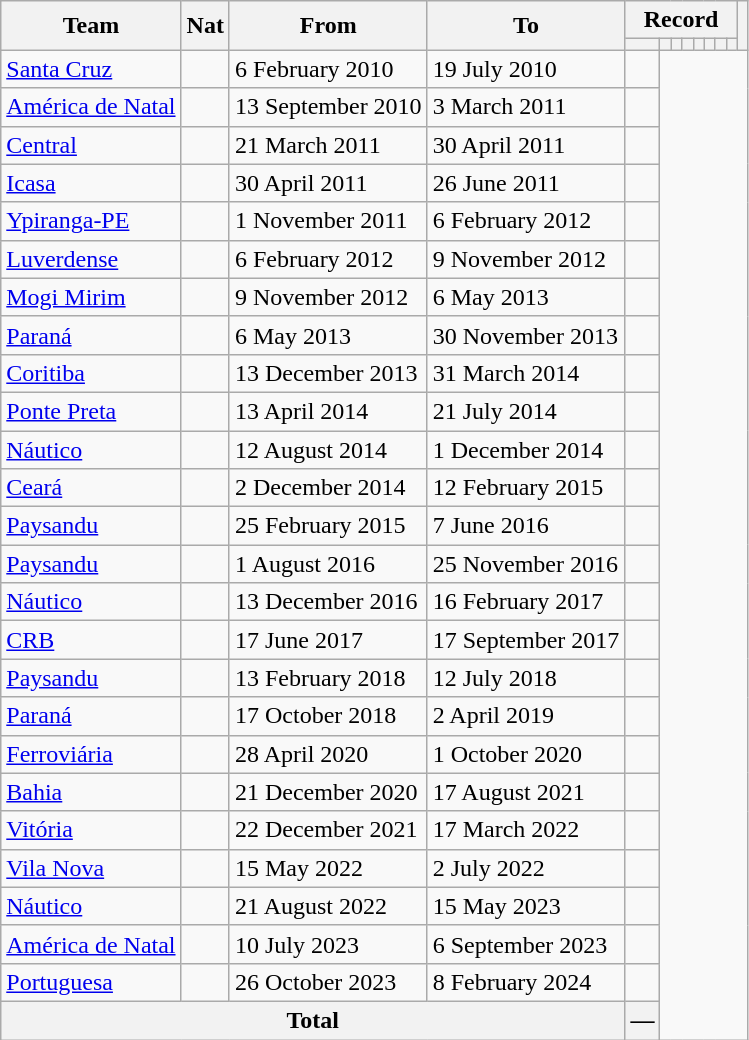<table class="wikitable" style="text-align: center">
<tr>
<th rowspan="2">Team</th>
<th rowspan="2">Nat</th>
<th rowspan="2">From</th>
<th rowspan="2">To</th>
<th colspan="8">Record</th>
<th rowspan=2></th>
</tr>
<tr>
<th></th>
<th></th>
<th></th>
<th></th>
<th></th>
<th></th>
<th></th>
<th></th>
</tr>
<tr>
<td align=left><a href='#'>Santa Cruz</a></td>
<td></td>
<td align=left>6 February 2010</td>
<td align=left>19 July 2010<br></td>
<td></td>
</tr>
<tr>
<td align=left><a href='#'>América de Natal</a></td>
<td></td>
<td align=left>13 September 2010</td>
<td align=left>3 March 2011<br></td>
<td></td>
</tr>
<tr>
<td align=left><a href='#'>Central</a></td>
<td></td>
<td align=left>21 March 2011</td>
<td align=left>30 April 2011<br></td>
<td></td>
</tr>
<tr>
<td align=left><a href='#'>Icasa</a></td>
<td></td>
<td align=left>30 April 2011</td>
<td align=left>26 June 2011<br></td>
<td></td>
</tr>
<tr>
<td align=left><a href='#'>Ypiranga-PE</a></td>
<td></td>
<td align=left>1 November 2011</td>
<td align=left>6 February 2012<br></td>
<td></td>
</tr>
<tr>
<td align=left><a href='#'>Luverdense</a></td>
<td></td>
<td align=left>6 February 2012</td>
<td align=left>9 November 2012<br></td>
<td></td>
</tr>
<tr>
<td align=left><a href='#'>Mogi Mirim</a></td>
<td></td>
<td align=left>9 November 2012</td>
<td align=left>6 May 2013<br></td>
<td></td>
</tr>
<tr>
<td align=left><a href='#'>Paraná</a></td>
<td></td>
<td align=left>6 May 2013</td>
<td align=left>30 November 2013<br></td>
<td></td>
</tr>
<tr>
<td align=left><a href='#'>Coritiba</a></td>
<td></td>
<td align=left>13 December 2013</td>
<td align=left>31 March 2014<br></td>
<td></td>
</tr>
<tr>
<td align=left><a href='#'>Ponte Preta</a></td>
<td></td>
<td align=left>13 April 2014</td>
<td align=left>21 July 2014<br></td>
<td></td>
</tr>
<tr>
<td align=left><a href='#'>Náutico</a></td>
<td></td>
<td align=left>12 August 2014</td>
<td align=left>1 December 2014<br></td>
<td></td>
</tr>
<tr>
<td align=left><a href='#'>Ceará</a></td>
<td></td>
<td align=left>2 December 2014</td>
<td align=left>12 February 2015<br></td>
<td></td>
</tr>
<tr>
<td align=left><a href='#'>Paysandu</a></td>
<td></td>
<td align=left>25 February 2015</td>
<td align=left>7 June 2016<br></td>
<td></td>
</tr>
<tr>
<td align=left><a href='#'>Paysandu</a></td>
<td></td>
<td align=left>1 August 2016</td>
<td align=left>25 November 2016<br></td>
<td></td>
</tr>
<tr>
<td align=left><a href='#'>Náutico</a></td>
<td></td>
<td align=left>13 December 2016</td>
<td align=left>16 February 2017<br></td>
<td></td>
</tr>
<tr>
<td align=left><a href='#'>CRB</a></td>
<td></td>
<td align=left>17 June 2017</td>
<td align=left>17 September 2017<br></td>
<td></td>
</tr>
<tr>
<td align=left><a href='#'>Paysandu</a></td>
<td></td>
<td align=left>13 February 2018</td>
<td align=left>12 July 2018<br></td>
<td></td>
</tr>
<tr>
<td align=left><a href='#'>Paraná</a></td>
<td></td>
<td align=left>17 October 2018</td>
<td align=left>2 April 2019<br></td>
<td></td>
</tr>
<tr>
<td align=left><a href='#'>Ferroviária</a></td>
<td></td>
<td align=left>28 April 2020</td>
<td align=left>1 October 2020<br></td>
<td></td>
</tr>
<tr>
<td align=left><a href='#'>Bahia</a></td>
<td></td>
<td align=left>21 December 2020</td>
<td align=left>17 August 2021<br></td>
<td></td>
</tr>
<tr>
<td align=left><a href='#'>Vitória</a></td>
<td></td>
<td align=left>22 December 2021</td>
<td align=left>17 March 2022<br></td>
<td></td>
</tr>
<tr>
<td align=left><a href='#'>Vila Nova</a></td>
<td></td>
<td align=left>15 May 2022</td>
<td align=left>2 July 2022<br></td>
<td></td>
</tr>
<tr>
<td align=left><a href='#'>Náutico</a></td>
<td></td>
<td align=left>21 August 2022</td>
<td align=left>15 May 2023<br></td>
<td></td>
</tr>
<tr>
<td align=left><a href='#'>América de Natal</a></td>
<td></td>
<td align=left>10 July 2023</td>
<td align=left>6 September 2023<br></td>
<td></td>
</tr>
<tr>
<td align=left><a href='#'>Portuguesa</a></td>
<td></td>
<td align=left>26 October 2023</td>
<td align=left>8 February 2024<br></td>
<td></td>
</tr>
<tr>
<th colspan="4">Total<br></th>
<th>—</th>
</tr>
</table>
